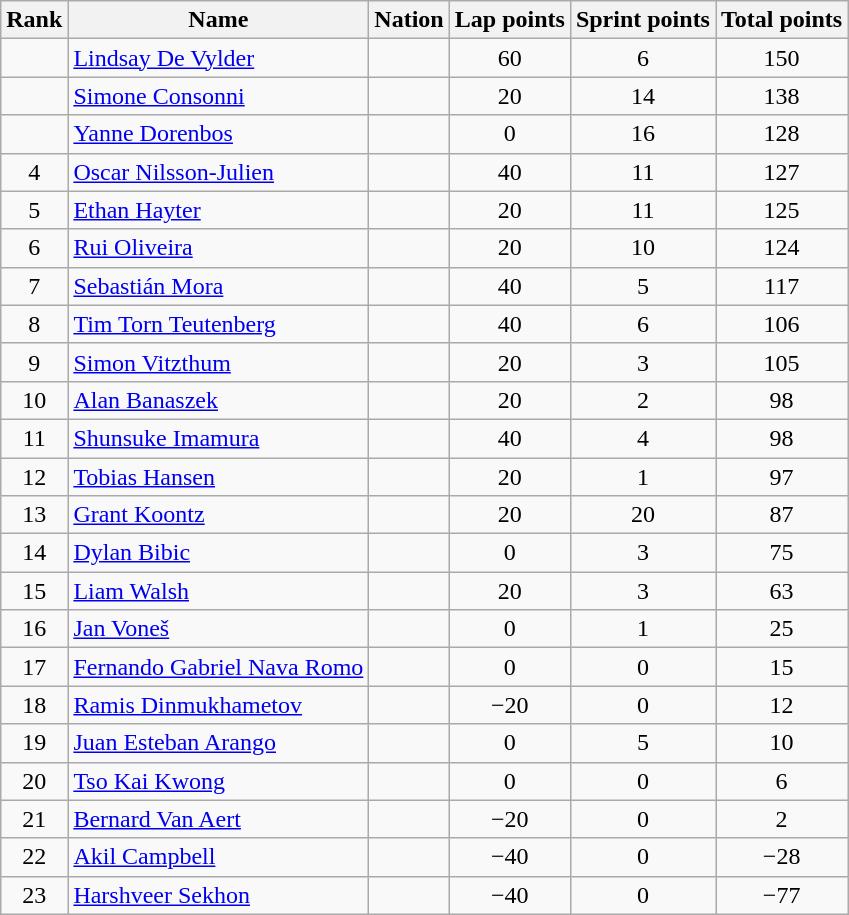<table class="wikitable sortable" style="text-align:center">
<tr>
<th>Rank</th>
<th>Name</th>
<th>Nation</th>
<th>Lap points</th>
<th>Sprint points</th>
<th>Total points</th>
</tr>
<tr>
<td></td>
<td align=left><a href='#'>Lindsay De Vylder</a></td>
<td align=left></td>
<td>60</td>
<td>6</td>
<td>150</td>
</tr>
<tr>
<td></td>
<td align=left><a href='#'>Simone Consonni</a></td>
<td align=left></td>
<td>20</td>
<td>14</td>
<td>138</td>
</tr>
<tr>
<td></td>
<td align=left><a href='#'>Yanne Dorenbos</a></td>
<td align=left></td>
<td>0</td>
<td>16</td>
<td>128</td>
</tr>
<tr>
<td>4</td>
<td align=left><a href='#'>Oscar Nilsson-Julien</a></td>
<td align=left></td>
<td>40</td>
<td>11</td>
<td>127</td>
</tr>
<tr>
<td>5</td>
<td align=left><a href='#'>Ethan Hayter</a></td>
<td align=left></td>
<td>20</td>
<td>11</td>
<td>125</td>
</tr>
<tr>
<td>6</td>
<td align=left><a href='#'>Rui Oliveira</a></td>
<td align=left></td>
<td>20</td>
<td>10</td>
<td>124</td>
</tr>
<tr>
<td>7</td>
<td align="left"><a href='#'>Sebastián Mora</a></td>
<td align="left"></td>
<td>40</td>
<td>5</td>
<td>117</td>
</tr>
<tr>
<td>8</td>
<td align="left"><a href='#'>Tim Torn Teutenberg</a></td>
<td align="left"></td>
<td>40</td>
<td>6</td>
<td>106</td>
</tr>
<tr>
<td>9</td>
<td align="left"><a href='#'>Simon Vitzthum</a></td>
<td align="left"></td>
<td>20</td>
<td>3</td>
<td>105</td>
</tr>
<tr>
<td>10</td>
<td align="left"><a href='#'>Alan Banaszek</a></td>
<td align="left"></td>
<td>20</td>
<td>2</td>
<td>98</td>
</tr>
<tr>
<td>11</td>
<td align="left"><a href='#'>Shunsuke Imamura</a></td>
<td align="left"></td>
<td>40</td>
<td>4</td>
<td>98</td>
</tr>
<tr>
<td>12</td>
<td align="left"><a href='#'>Tobias Hansen</a></td>
<td align="left"></td>
<td>20</td>
<td>1</td>
<td>97</td>
</tr>
<tr>
<td>13</td>
<td align="left"><a href='#'>Grant Koontz</a></td>
<td align="left"></td>
<td>20</td>
<td>20</td>
<td>87</td>
</tr>
<tr>
<td>14</td>
<td align="left"><a href='#'>Dylan Bibic</a></td>
<td align="left"></td>
<td>0</td>
<td>3</td>
<td>75</td>
</tr>
<tr>
<td>15</td>
<td align="left"><a href='#'>Liam Walsh</a></td>
<td align="left"></td>
<td>20</td>
<td>3</td>
<td>63</td>
</tr>
<tr>
<td>16</td>
<td align="left"><a href='#'>Jan Voneš</a></td>
<td align="left"></td>
<td>0</td>
<td>1</td>
<td>25</td>
</tr>
<tr>
<td>17</td>
<td align="left"><a href='#'>Fernando Gabriel Nava Romo</a></td>
<td align="left"></td>
<td>0</td>
<td>0</td>
<td>15</td>
</tr>
<tr>
<td>18</td>
<td align="left"><a href='#'>Ramis Dinmukhametov</a></td>
<td align="left"></td>
<td>−20</td>
<td>0</td>
<td>12</td>
</tr>
<tr>
<td>19</td>
<td align="left"><a href='#'>Juan Esteban Arango</a></td>
<td align="left"></td>
<td>0</td>
<td>5</td>
<td>10</td>
</tr>
<tr>
<td>20</td>
<td align="left"><a href='#'>Tso Kai Kwong</a></td>
<td align="left"></td>
<td>0</td>
<td>0</td>
<td>6</td>
</tr>
<tr>
<td>21</td>
<td align="left"><a href='#'>Bernard Van Aert</a></td>
<td align="left"></td>
<td>−20</td>
<td>0</td>
<td>2</td>
</tr>
<tr>
<td>22</td>
<td align="left"><a href='#'>Akil Campbell</a></td>
<td align="left"></td>
<td>−40</td>
<td>0</td>
<td>−28</td>
</tr>
<tr>
<td>23</td>
<td align="left"><a href='#'>Harshveer Sekhon</a></td>
<td align="left"></td>
<td>−40</td>
<td>0</td>
<td>−77</td>
</tr>
</table>
